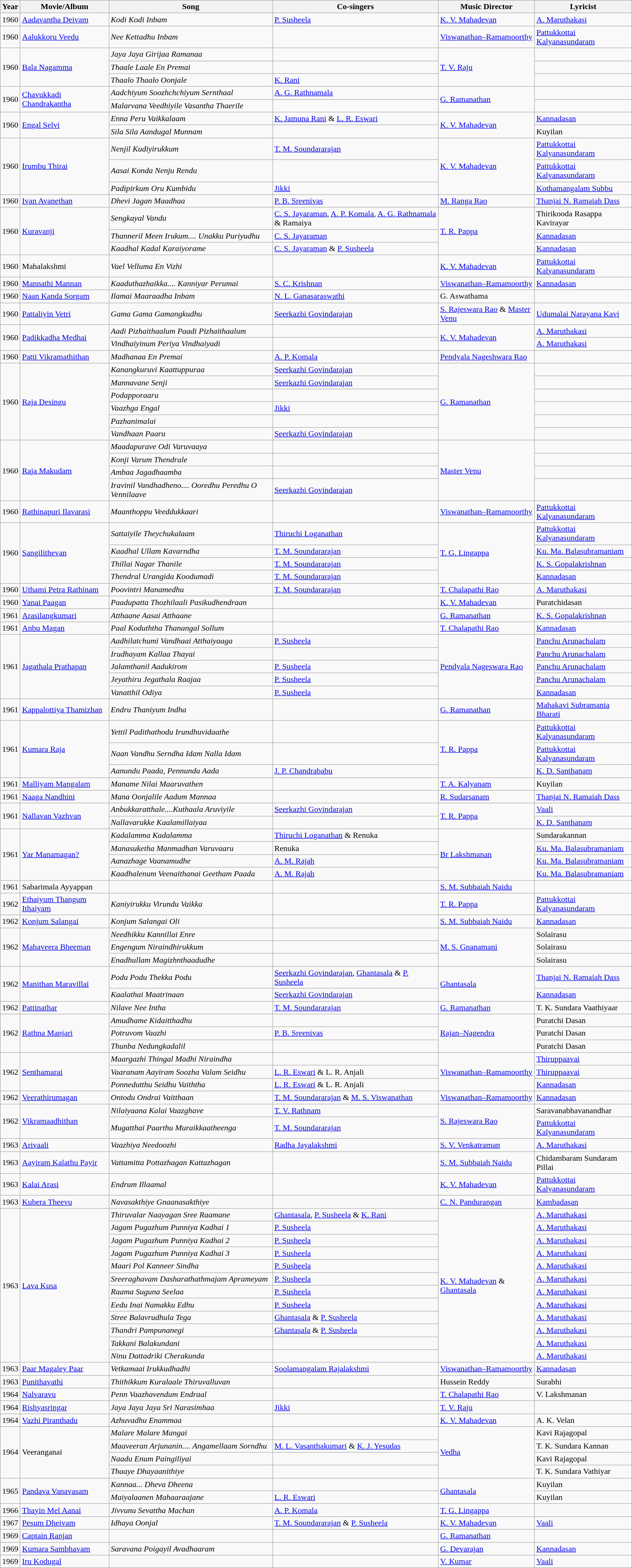<table class="wikitable sortable">
<tr>
<th scope="col">Year</th>
<th scope="col">Movie/Album</th>
<th scope="col">Song</th>
<th scope="col">Co-singers</th>
<th scope="col">Music Director</th>
<th scope="col">Lyricist</th>
</tr>
<tr>
<td>1960</td>
<td><a href='#'>Aadavantha Deivam</a></td>
<td><em>Kodi Kodi Inbam</em></td>
<td><a href='#'>P. Susheela</a></td>
<td><a href='#'>K. V. Mahadevan</a></td>
<td><a href='#'>A. Maruthakasi</a></td>
</tr>
<tr>
<td>1960</td>
<td><a href='#'>Aalukkoru Veedu</a></td>
<td><em>Nee Kettadhu Inbam</em></td>
<td></td>
<td><a href='#'>Viswanathan–Ramamoorthy</a></td>
<td><a href='#'>Pattukkottai Kalyanasundaram</a></td>
</tr>
<tr>
<td rowspan=3>1960</td>
<td rowspan=3><a href='#'>Bala Nagamma</a></td>
<td><em>Jaya Jaya Girijaa Ramanaa</em></td>
<td></td>
<td rowspan=3><a href='#'>T. V. Raju</a></td>
<td></td>
</tr>
<tr>
<td><em>Thaale Laale En Premai</em></td>
<td></td>
<td></td>
</tr>
<tr>
<td><em>Thaalo Thaalo Oonjale</em></td>
<td><a href='#'>K. Rani</a></td>
<td></td>
</tr>
<tr>
<td rowspan=2>1960</td>
<td rowspan=2><a href='#'>Chavukkadi Chandrakantha</a></td>
<td><em>Aadchiyum Soozhchchiyum Sernthaal</em></td>
<td><a href='#'>A. G. Rathnamala</a></td>
<td rowspan=2><a href='#'>G. Ramanathan</a></td>
<td></td>
</tr>
<tr>
<td><em>Malarvana Veedhiyile Vasantha Thaerile</em></td>
<td></td>
<td></td>
</tr>
<tr>
<td rowspan=2>1960</td>
<td rowspan=2><a href='#'>Engal Selvi</a></td>
<td><em>Enna Peru Vaikkalaam</em></td>
<td><a href='#'>K. Jamuna Rani</a> & <a href='#'>L. R. Eswari</a></td>
<td rowspan=2><a href='#'>K. V. Mahadevan</a></td>
<td><a href='#'>Kannadasan</a></td>
</tr>
<tr>
<td><em>Sila Sila Aandugal Munnam</em></td>
<td></td>
<td>Kuyilan</td>
</tr>
<tr>
<td rowspan=3>1960</td>
<td rowspan=3><a href='#'>Irumbu Thirai</a></td>
<td><em>Nenjil Kudiyirukkum</em></td>
<td><a href='#'>T. M. Soundararajan</a></td>
<td rowspan=3><a href='#'>K. V. Mahadevan</a></td>
<td><a href='#'>Pattukkottai Kalyanasundaram</a></td>
</tr>
<tr>
<td><em>Aasai Konda Nenju Rendu</em></td>
<td></td>
<td><a href='#'>Pattukkottai Kalyanasundaram</a></td>
</tr>
<tr>
<td><em>Padipirkum Oru Kumbidu</em></td>
<td><a href='#'>Jikki</a></td>
<td><a href='#'>Kothamangalam Subbu</a></td>
</tr>
<tr>
<td>1960</td>
<td><a href='#'>Ivan Avanethan</a></td>
<td><em>Dhevi Jagan Maadhaa </em></td>
<td><a href='#'>P. B. Sreenivas</a></td>
<td><a href='#'>M. Ranga Rao</a></td>
<td><a href='#'>Thanjai N. Ramaiah Dass</a></td>
</tr>
<tr>
<td rowspan=3>1960</td>
<td rowspan=3><a href='#'>Kuravanji</a></td>
<td><em>Sengkayal Vandu</em></td>
<td><a href='#'>C. S. Jayaraman</a>, <a href='#'>A. P. Komala</a>, <a href='#'>A. G. Rathnamala</a> & Ramaiya</td>
<td rowspan=3><a href='#'>T. R. Pappa</a></td>
<td>Thirikooda Rasappa Kavirayar</td>
</tr>
<tr>
<td><em>Thanneril Meen Irukum.... Unakku Puriyudhu</em></td>
<td><a href='#'>C. S. Jayaraman</a></td>
<td><a href='#'>Kannadasan</a></td>
</tr>
<tr>
<td><em>Kaadhal Kadal Karaiyorame</em></td>
<td><a href='#'>C. S. Jayaraman</a> & <a href='#'>P. Susheela</a></td>
<td><a href='#'>Kannadasan</a></td>
</tr>
<tr>
<td>1960</td>
<td>Mahalakshmi</td>
<td><em>Vael Velluma En Vizhi </em></td>
<td></td>
<td><a href='#'>K. V. Mahadevan</a></td>
<td><a href='#'>Pattukkottai Kalyanasundaram</a></td>
</tr>
<tr>
<td>1960</td>
<td><a href='#'>Mannathi Mannan</a></td>
<td><em>Kaaduthazhaikka.... Kanniyar Perumai</em></td>
<td><a href='#'>S. C. Krishnan</a></td>
<td><a href='#'>Viswanathan–Ramamoorthy</a></td>
<td><a href='#'>Kannadasan</a></td>
</tr>
<tr>
<td>1960</td>
<td><a href='#'>Naan Kanda Sorgam</a></td>
<td><em>Ilamai Maaraadha Inbam</em></td>
<td><a href='#'>N. L. Ganasaraswathi</a></td>
<td>G. Aswathama</td>
<td></td>
</tr>
<tr>
<td>1960</td>
<td><a href='#'>Pattaliyin Vetri</a></td>
<td><em>Gama Gama Gamangkudhu</em></td>
<td><a href='#'>Seerkazhi Govindarajan</a></td>
<td><a href='#'>S. Rajeswara Rao</a> & <a href='#'>Master Venu</a></td>
<td><a href='#'>Udumalai Narayana Kavi</a></td>
</tr>
<tr>
<td rowspan=2>1960</td>
<td rowspan=2><a href='#'>Padikkadha Medhai</a></td>
<td><em>Aadi Pizhaithaalum Paadi Pizhaithaalum</em></td>
<td></td>
<td rowspan=2><a href='#'>K. V. Mahadevan</a></td>
<td><a href='#'>A. Maruthakasi</a></td>
</tr>
<tr>
<td><em>Vindhaiyinum Periya Vindhaiyadi</em></td>
<td></td>
<td><a href='#'>A. Maruthakasi</a></td>
</tr>
<tr>
<td>1960</td>
<td><a href='#'>Patti Vikramathithan</a></td>
<td><em>Madhanaa En Premai</em></td>
<td><a href='#'>A. P. Komala</a></td>
<td><a href='#'>Pendyala Nageshwara Rao</a></td>
<td></td>
</tr>
<tr>
<td rowspan=6>1960</td>
<td rowspan=6><a href='#'>Raja Desingu</a></td>
<td><em>Kanangkuruvi Kaattuppuraa</em></td>
<td><a href='#'>Seerkazhi Govindarajan</a></td>
<td rowspan=6><a href='#'>G. Ramanathan</a></td>
<td></td>
</tr>
<tr>
<td><em>Mannavane Senji</em></td>
<td><a href='#'>Seerkazhi Govindarajan</a></td>
<td></td>
</tr>
<tr>
<td><em>Podapporaaru</em></td>
<td></td>
<td></td>
</tr>
<tr>
<td><em>Vaazhga Engal</em></td>
<td><a href='#'>Jikki</a></td>
<td></td>
</tr>
<tr>
<td><em>Pazhanimalai</em></td>
<td></td>
<td></td>
</tr>
<tr>
<td><em>Vandhaan Paaru</em></td>
<td><a href='#'>Seerkazhi Govindarajan</a></td>
<td></td>
</tr>
<tr>
<td rowspan=4>1960</td>
<td rowspan=4><a href='#'>Raja Makudam</a></td>
<td><em>Maadapurave Odi Varuvaaya</em></td>
<td></td>
<td rowspan=4><a href='#'>Master Venu</a></td>
<td></td>
</tr>
<tr>
<td><em>Konji Varum Thendrale</em></td>
<td></td>
<td></td>
</tr>
<tr>
<td><em>Ambaa Jagadhaamba</em></td>
<td></td>
<td></td>
</tr>
<tr>
<td><em>Iravinil Vandhadheno.... Ooredhu Peredhu O Vennilaave</em></td>
<td><a href='#'>Seerkazhi Govindarajan</a></td>
<td></td>
</tr>
<tr>
<td>1960</td>
<td><a href='#'>Rathinapuri Ilavarasi</a></td>
<td><em>Maanthoppu Veeddukkaari</em></td>
<td></td>
<td><a href='#'>Viswanathan–Ramamoorthy</a></td>
<td><a href='#'>Pattukkottai Kalyanasundaram</a></td>
</tr>
<tr>
<td rowspan=4>1960</td>
<td rowspan=4><a href='#'>Sangilithevan</a></td>
<td><em>Sattaiyile Theychukalaam</em></td>
<td><a href='#'>Thiruchi Loganathan</a></td>
<td rowspan=4><a href='#'>T. G. Lingappa</a></td>
<td><a href='#'>Pattukkottai Kalyanasundaram</a></td>
</tr>
<tr>
<td><em>Kaadhal Ullam Kavarndha</em></td>
<td><a href='#'>T. M. Soundararajan</a></td>
<td><a href='#'>Ku. Ma. Balasubramaniam</a></td>
</tr>
<tr>
<td><em>Thillai Nagar Thanile</em></td>
<td><a href='#'>T. M. Soundararajan</a></td>
<td><a href='#'>K. S. Gopalakrishnan</a></td>
</tr>
<tr>
<td><em>Thendral Urangida Koodumadi</em></td>
<td><a href='#'>T. M. Soundararajan</a></td>
<td><a href='#'>Kannadasan</a></td>
</tr>
<tr>
<td>1960</td>
<td><a href='#'>Uthami Petra Rathinam</a></td>
<td><em>Poovintri Manamedhu</em></td>
<td><a href='#'>T. M. Soundararajan</a></td>
<td><a href='#'>T. Chalapathi Rao</a></td>
<td><a href='#'>A. Maruthakasi</a></td>
</tr>
<tr>
<td>1960</td>
<td><a href='#'>Yanai Paagan</a></td>
<td><em>Paadupatta Thozhilaali Pasikudhendraan</em></td>
<td></td>
<td><a href='#'>K. V. Mahadevan</a></td>
<td>Puratchidasan</td>
</tr>
<tr>
<td>1961</td>
<td><a href='#'>Arasilangkumari</a></td>
<td><em>Atthaane Aasai Atthaane</em></td>
<td></td>
<td><a href='#'>G. Ramanathan</a></td>
<td><a href='#'>K. S. Gopalakrishnan</a></td>
</tr>
<tr>
<td>1961</td>
<td><a href='#'>Anbu Magan</a></td>
<td><em>Paal Koduththa Thanangal Sollum</em></td>
<td></td>
<td><a href='#'>T. Chalapathi Rao</a></td>
<td><a href='#'>Kannadasan</a></td>
</tr>
<tr>
<td rowspan=5>1961</td>
<td rowspan=5><a href='#'>Jagathala Prathapan</a></td>
<td><em>Aadhilatchumi Vandhaai Atthaiyaaga</em></td>
<td><a href='#'>P. Susheela</a></td>
<td rowspan=5><a href='#'>Pendyala Nageswara Rao</a></td>
<td><a href='#'>Panchu Arunachalam</a></td>
</tr>
<tr>
<td><em>Irudhayam Kallaa Thayai</em></td>
<td></td>
<td><a href='#'>Panchu Arunachalam</a></td>
</tr>
<tr>
<td><em>Jalamthanil Aadukirom</em></td>
<td><a href='#'>P. Susheela</a></td>
<td><a href='#'>Panchu Arunachalam</a></td>
</tr>
<tr>
<td><em>Jeyathiru Jegathala Raajaa</em></td>
<td><a href='#'>P. Susheela</a></td>
<td><a href='#'>Panchu Arunachalam</a></td>
</tr>
<tr>
<td><em>Vanatthil Odiya</em></td>
<td><a href='#'>P. Susheela</a></td>
<td><a href='#'>Kannadasan</a></td>
</tr>
<tr>
<td>1961</td>
<td><a href='#'>Kappalottiya Thamizhan</a></td>
<td><em>Endru Thaniyum Indha</em></td>
<td></td>
<td><a href='#'>G. Ramanathan</a></td>
<td><a href='#'>Mahakavi Subramania Bharati</a></td>
</tr>
<tr>
<td rowspan=3>1961</td>
<td rowspan=3><a href='#'>Kumara Raja</a></td>
<td><em>Yettil Padithathodu Irundhuvidaathe</em></td>
<td></td>
<td rowspan=3><a href='#'>T. R. Pappa</a></td>
<td><a href='#'>Pattukkottai Kalyanasundaram</a></td>
</tr>
<tr>
<td><em>Naan Vandhu Serndha Idam Nalla Idam</em></td>
<td></td>
<td><a href='#'>Pattukkottai Kalyanasundaram</a></td>
</tr>
<tr>
<td><em>Aanundu Paada, Pennundu Aada</em></td>
<td><a href='#'>J. P. Chandrababu</a></td>
<td><a href='#'>K. D. Santhanam</a></td>
</tr>
<tr>
<td>1961</td>
<td><a href='#'>Malliyam Mangalam</a></td>
<td><em>Maname Nilai Maaruvathen</em></td>
<td></td>
<td><a href='#'>T. A. Kalyanam</a></td>
<td>Kuyilan</td>
</tr>
<tr>
<td>1961</td>
<td><a href='#'>Naaga Nandhini</a></td>
<td><em>Mana Oonjalile Aadum Mannaa</em></td>
<td></td>
<td><a href='#'>R. Sudarsanam</a></td>
<td><a href='#'>Thanjai N. Ramaiah Dass</a></td>
</tr>
<tr>
<td rowspan=2>1961</td>
<td rowspan=2><a href='#'>Nallavan Vazhvan</a></td>
<td><em>Anbukkaratthale....Kuthaala Aruviyile</em></td>
<td><a href='#'>Seerkazhi Govindarajan</a></td>
<td rowspan=2><a href='#'>T. R. Pappa</a></td>
<td><a href='#'>Vaali</a></td>
</tr>
<tr>
<td><em>Nallavarukke Kaalamillaiyaa</em></td>
<td></td>
<td><a href='#'>K. D. Santhanam</a></td>
</tr>
<tr>
<td rowspan=4>1961</td>
<td rowspan=4><a href='#'>Yar Manamagan?</a></td>
<td><em>Kadalamma Kadalamma</em></td>
<td><a href='#'>Thiruchi Loganathan</a> & Renuka</td>
<td rowspan=4><a href='#'>Br Lakshmanan</a></td>
<td>Sundarakannan</td>
</tr>
<tr>
<td><em>Manasuketha Manmadhan Varuvaaru</em></td>
<td>Renuka</td>
<td><a href='#'>Ku. Ma. Balasubramaniam</a></td>
</tr>
<tr>
<td><em>Aanazhage Vaanamudhe</em></td>
<td><a href='#'>A. M. Rajah</a></td>
<td><a href='#'>Ku. Ma. Balasubramaniam</a></td>
</tr>
<tr>
<td><em>Kaadhalenum Veenaithanai Geetham Paada</em></td>
<td><a href='#'>A. M. Rajah</a></td>
<td><a href='#'>Ku. Ma. Balasubramaniam</a></td>
</tr>
<tr>
<td>1961</td>
<td>Sabarimala Ayyappan</td>
<td><em> </em></td>
<td></td>
<td><a href='#'>S. M. Subbaiah Naidu</a></td>
<td></td>
</tr>
<tr>
<td>1962</td>
<td><a href='#'>Ethaiyum Thangum Ithaiyam</a></td>
<td><em>Kaniyirukku Virundu Vaikka</em></td>
<td></td>
<td><a href='#'>T. R. Pappa</a></td>
<td><a href='#'>Pattukkottai Kalyanasundaram</a></td>
</tr>
<tr>
<td>1962</td>
<td><a href='#'>Konjum Salangai</a></td>
<td><em>Konjum Salangai Oli</em></td>
<td></td>
<td><a href='#'>S. M. Subbaiah Naidu</a></td>
<td><a href='#'>Kannadasan</a></td>
</tr>
<tr>
<td rowspan=3>1962</td>
<td rowspan=3><a href='#'>Mahaveera Bheeman</a></td>
<td><em>Needhikku Kannillai Enre</em></td>
<td></td>
<td rowspan=3><a href='#'>M. S. Gnanamani</a></td>
<td>Solairasu</td>
</tr>
<tr>
<td><em>Engengum Niraindhirukkum</em></td>
<td></td>
<td>Solairasu</td>
</tr>
<tr>
<td><em>Enadhullam Magizhnthaadudhe</em></td>
<td></td>
<td>Solairasu</td>
</tr>
<tr>
<td rowspan=2>1962</td>
<td rowspan=2><a href='#'>Manithan Maravillai</a></td>
<td><em>Podu Podu Thekka Podu</em></td>
<td><a href='#'>Seerkazhi Govindarajan</a>, <a href='#'>Ghantasala</a> & <a href='#'>P. Susheela</a></td>
<td rowspan=2><a href='#'>Ghantasala</a></td>
<td><a href='#'>Thanjai N. Ramaiah Dass</a></td>
</tr>
<tr>
<td><em>Kaalathai Maatrinaan</em></td>
<td><a href='#'>Seerkazhi Govindarajan</a></td>
<td><a href='#'>Kannadasan</a></td>
</tr>
<tr>
<td>1962</td>
<td><a href='#'>Pattinathar</a></td>
<td><em>Nilave Nee Intha</em></td>
<td><a href='#'>T. M. Soundararajan</a></td>
<td><a href='#'>G. Ramanathan</a></td>
<td>T. K. Sundara Vaathiyaar</td>
</tr>
<tr>
<td rowspan=3>1962</td>
<td rowspan=3><a href='#'>Rathna Manjari</a></td>
<td><em>Amudhame Kidaitthadhu</em></td>
<td></td>
<td rowspan=3><a href='#'>Rajan–Nagendra</a></td>
<td>Puratchi Dasan</td>
</tr>
<tr>
<td><em>Potruvom Vaazhi</em></td>
<td><a href='#'>P. B. Sreenivas</a></td>
<td>Puratchi Dasan</td>
</tr>
<tr>
<td><em>Thunba Nedungkadalil</em></td>
<td></td>
<td>Puratchi Dasan</td>
</tr>
<tr>
<td rowspan=3>1962</td>
<td rowspan=3><a href='#'>Senthamarai</a></td>
<td><em>Maargazhi Thingal Madhi Niraindha</em></td>
<td></td>
<td rowspan=3><a href='#'>Viswanathan–Ramamoorthy</a></td>
<td><a href='#'>Thiruppaavai</a></td>
</tr>
<tr>
<td><em>Vaaranam Aayiram Soozha Valam Seidhu</em></td>
<td><a href='#'>L. R. Eswari</a> & L. R. Anjali</td>
<td><a href='#'>Thiruppaavai</a></td>
</tr>
<tr>
<td><em>Ponnedutthu Seidhu Vaiththa</em></td>
<td><a href='#'>L. R. Eswari</a> & L. R. Anjali</td>
<td><a href='#'>Kannadasan</a></td>
</tr>
<tr>
<td>1962</td>
<td><a href='#'>Veerathirumagan</a></td>
<td><em>Ontodu Ondrai Vaitthaan</em></td>
<td><a href='#'>T. M. Soundararajan</a> & <a href='#'>M. S. Viswanathan</a></td>
<td><a href='#'>Viswanathan–Ramamoorthy</a></td>
<td><a href='#'>Kannadasan</a></td>
</tr>
<tr>
<td rowspan=2>1962</td>
<td rowspan=2><a href='#'>Vikramaadhithan</a></td>
<td><em>Nilaiyaana Kalai Vaazghave</em></td>
<td><a href='#'>T. V. Rathnam</a></td>
<td rowspan=2><a href='#'>S. Rajeswara Rao</a></td>
<td>Saravanabhavanandhar</td>
</tr>
<tr>
<td><em>Mugatthai Paarthu Muraikkaatheenga</em></td>
<td><a href='#'>T. M. Soundararajan</a></td>
<td><a href='#'>Pattukkottai Kalyanasundaram</a></td>
</tr>
<tr>
<td>1963</td>
<td><a href='#'>Arivaali</a></td>
<td><em>Vaazhiya Needoozhi</em></td>
<td><a href='#'>Radha Jayalakshmi</a></td>
<td><a href='#'>S. V. Venkatraman</a></td>
<td><a href='#'>A. Maruthakasi</a></td>
</tr>
<tr>
<td>1963</td>
<td><a href='#'>Aayiram Kalathu Payir</a></td>
<td><em>Vattamitta Pottazhagan Kattazhagan</em></td>
<td></td>
<td><a href='#'>S. M. Subbaiah Naidu</a></td>
<td>Chidambaram Sundaram Pillai</td>
</tr>
<tr>
<td>1963</td>
<td><a href='#'>Kalai Arasi</a></td>
<td><em>Endrum Illaamal</em></td>
<td></td>
<td><a href='#'>K. V. Mahadevan</a></td>
<td><a href='#'>Pattukkottai Kalyanasundaram</a></td>
</tr>
<tr>
<td>1963</td>
<td><a href='#'>Kubera Theevu</a></td>
<td><em>Navasakthiye Gnaanasakthiye</em></td>
<td></td>
<td><a href='#'>C. N. Pandurangan</a></td>
<td><a href='#'>Kambadasan</a></td>
</tr>
<tr>
<td rowspan=12>1963</td>
<td rowspan=12><a href='#'>Lava Kusa</a></td>
<td><em>Thiruvalar Naayagan Sree Raamane</em></td>
<td><a href='#'>Ghantasala</a>, <a href='#'>P. Susheela</a> & <a href='#'>K. Rani</a></td>
<td rowspan=12><a href='#'>K. V. Mahadevan</a> & <a href='#'>Ghantasala</a></td>
<td><a href='#'>A. Maruthakasi</a></td>
</tr>
<tr>
<td><em>Jagam Pugazhum Punniya Kadhai 1</em></td>
<td><a href='#'>P. Susheela</a></td>
<td><a href='#'>A. Maruthakasi</a></td>
</tr>
<tr>
<td><em>Jagam Pugazhum Punniya Kadhai 2</em></td>
<td><a href='#'>P. Susheela</a></td>
<td><a href='#'>A. Maruthakasi</a></td>
</tr>
<tr>
<td><em>Jagam Pugazhum Punniya Kadhai 3</em></td>
<td><a href='#'>P. Susheela</a></td>
<td><a href='#'>A. Maruthakasi</a></td>
</tr>
<tr>
<td><em>Maari Pol Kanneer Sindha</em></td>
<td><a href='#'>P. Susheela</a></td>
<td><a href='#'>A. Maruthakasi</a></td>
</tr>
<tr>
<td><em>Sreeraghavam Dasharathathmajam Aprameyam</em></td>
<td><a href='#'>P. Susheela</a></td>
<td><a href='#'>A. Maruthakasi</a></td>
</tr>
<tr>
<td><em>Raama Suguna Seelaa</em></td>
<td><a href='#'>P. Susheela</a></td>
<td><a href='#'>A. Maruthakasi</a></td>
</tr>
<tr>
<td><em>Eedu Inai Namakku Edhu</em></td>
<td><a href='#'>P. Susheela</a></td>
<td><a href='#'>A. Maruthakasi</a></td>
</tr>
<tr>
<td><em>Stree Balavrudhula Tega</em></td>
<td><a href='#'>Ghantasala</a> & <a href='#'>P. Susheela</a></td>
<td><a href='#'>A. Maruthakasi</a></td>
</tr>
<tr>
<td><em>Thandri Pampunanegi</em></td>
<td><a href='#'>Ghantasala</a> & <a href='#'>P. Susheela</a></td>
<td><a href='#'>A. Maruthakasi</a></td>
</tr>
<tr>
<td><em>Takkani Balakundani</em></td>
<td></td>
<td><a href='#'>A. Maruthakasi</a></td>
</tr>
<tr>
<td><em>Ninu Dattadriki Cherakunda</em></td>
<td></td>
<td><a href='#'>A. Maruthakasi</a></td>
</tr>
<tr>
<td>1963</td>
<td><a href='#'>Paar Magaley Paar</a></td>
<td><em>Vetkamaai Irukkudhadhi</em></td>
<td><a href='#'>Soolamangalam Rajalakshmi</a></td>
<td><a href='#'>Viswanathan–Ramamoorthy</a></td>
<td><a href='#'>Kannadasan</a></td>
</tr>
<tr>
<td>1963</td>
<td><a href='#'>Punithavathi</a></td>
<td><em>Thithikkum Kuralaale Thiruvalluvan</em></td>
<td></td>
<td>Hussein Reddy</td>
<td>Surabhi</td>
</tr>
<tr>
<td>1964</td>
<td><a href='#'>Nalvaravu</a></td>
<td><em>Penn Vaazhavendum Endraal</em></td>
<td></td>
<td><a href='#'>T. Chalapathi Rao</a></td>
<td>V. Lakshmanan</td>
</tr>
<tr>
<td>1964</td>
<td><a href='#'>Rishyasringar</a></td>
<td><em>Jaya Jaya Jaya Sri Narasimhaa</em></td>
<td><a href='#'>Jikki</a></td>
<td><a href='#'>T. V. Raju</a></td>
<td></td>
</tr>
<tr>
<td>1964</td>
<td><a href='#'>Vazhi Piranthadu</a></td>
<td><em>Azhuvadhu Enammaa</em></td>
<td></td>
<td><a href='#'>K. V. Mahadevan</a></td>
<td>A. K. Velan</td>
</tr>
<tr>
<td rowspan=4>1964</td>
<td rowspan=4>Veeranganai</td>
<td><em>Malare Malare Mangai</em></td>
<td></td>
<td rowspan=4><a href='#'>Vedha</a></td>
<td>Kavi Rajagopal</td>
</tr>
<tr>
<td><em>Maaveeran Arjunanin.... Angamellaam Sorndhu</em></td>
<td><a href='#'>M. L. Vasanthakumari</a> & <a href='#'>K. J. Yesudas</a></td>
<td>T. K. Sundara Kannan</td>
</tr>
<tr>
<td><em>Naadu Enum Paingiliyai</em></td>
<td></td>
<td>Kavi Rajagopal</td>
</tr>
<tr>
<td><em>Thaaye Dhayaanithiye</em></td>
<td></td>
<td>T. K. Sundara Vathiyar</td>
</tr>
<tr>
<td rowspan=2>1965</td>
<td rowspan=2><a href='#'>Pandava Vanavasam</a></td>
<td><em>Kannaa... Dheva Dheena</em></td>
<td></td>
<td rowspan=2><a href='#'>Ghantasala</a></td>
<td>Kuyilan</td>
</tr>
<tr>
<td><em>Maiyalaanen Mahaaraajane</em></td>
<td><a href='#'>L. R. Eswari</a></td>
<td>Kuyilan</td>
</tr>
<tr>
<td>1966</td>
<td><a href='#'>Thayin Mel Aanai</a></td>
<td><em>Jivvunu Sevattha Machan</em></td>
<td><a href='#'>A. P. Komala</a></td>
<td><a href='#'>T. G. Lingappa</a></td>
<td></td>
</tr>
<tr>
<td>1967</td>
<td><a href='#'>Pesum Dheivam</a></td>
<td><em>Idhaya Oonjal</em></td>
<td><a href='#'>T. M. Soundararajan</a> & <a href='#'>P. Susheela</a></td>
<td><a href='#'>K. V. Mahadevan</a></td>
<td><a href='#'>Vaali</a></td>
</tr>
<tr>
<td>1969</td>
<td><a href='#'>Captain Ranjan</a></td>
<td><em> </em></td>
<td></td>
<td><a href='#'>G. Ramanathan</a></td>
<td></td>
</tr>
<tr>
<td>1969</td>
<td><a href='#'>Kumara Sambhavam</a></td>
<td><em>Saravana Poigayil Avadhaaram</em></td>
<td></td>
<td><a href='#'>G. Devarajan</a></td>
<td><a href='#'>Kannadasan</a></td>
</tr>
<tr>
<td>1969</td>
<td><a href='#'>Iru Kodugal</a></td>
<td><em> </em></td>
<td></td>
<td><a href='#'>V. Kumar</a></td>
<td><a href='#'>Vaali</a></td>
</tr>
</table>
